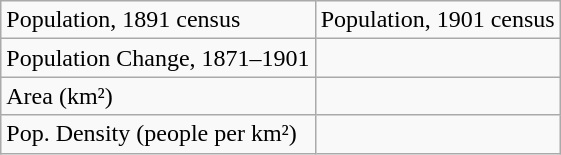<table class="wikitable">
<tr>
<td>Population, 1891 census</td>
<td>Population, 1901 census</td>
</tr>
<tr>
<td>Population Change, 1871–1901</td>
<td></td>
</tr>
<tr>
<td>Area (km²)</td>
<td></td>
</tr>
<tr>
<td>Pop. Density (people per km²)</td>
<td></td>
</tr>
</table>
